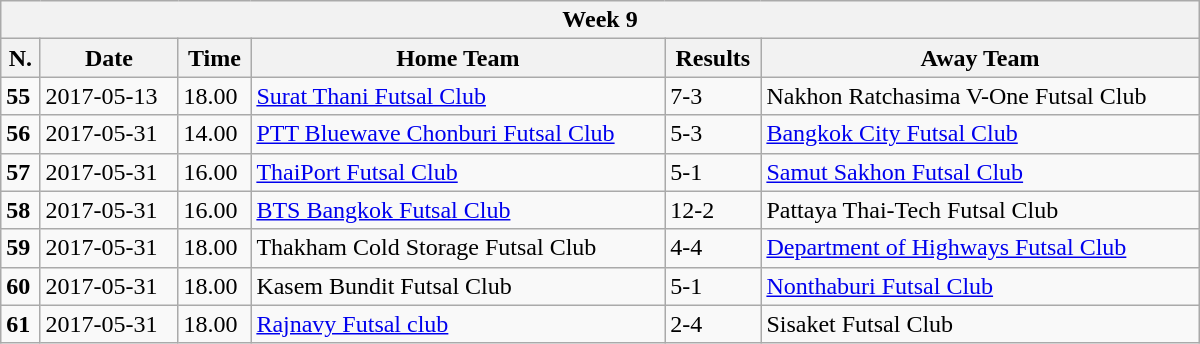<table class="wikitable mw-collapsible mw-collapsed" style="min-width:50em">
<tr>
<th colspan="6">Week 9</th>
</tr>
<tr>
<th>N.</th>
<th>Date</th>
<th>Time</th>
<th>Home Team</th>
<th>Results</th>
<th>Away Team</th>
</tr>
<tr>
<td><strong>55</strong></td>
<td>2017-05-13</td>
<td>18.00</td>
<td><a href='#'>Surat Thani Futsal Club</a></td>
<td>7-3</td>
<td>Nakhon Ratchasima V-One Futsal Club</td>
</tr>
<tr>
<td><strong>56</strong></td>
<td>2017-05-31</td>
<td>14.00</td>
<td><a href='#'>PTT Bluewave Chonburi Futsal Club</a></td>
<td>5-3</td>
<td><a href='#'>Bangkok City Futsal Club</a></td>
</tr>
<tr>
<td><strong>57</strong></td>
<td>2017-05-31</td>
<td>16.00</td>
<td><a href='#'>ThaiPort Futsal Club</a></td>
<td>5-1</td>
<td><a href='#'>Samut Sakhon Futsal Club</a></td>
</tr>
<tr>
<td><strong>58</strong></td>
<td>2017-05-31</td>
<td>16.00</td>
<td><a href='#'>BTS Bangkok Futsal Club</a></td>
<td>12-2</td>
<td>Pattaya Thai-Tech Futsal Club</td>
</tr>
<tr>
<td><strong>59</strong></td>
<td>2017-05-31</td>
<td>18.00</td>
<td>Thakham Cold Storage Futsal Club</td>
<td>4-4</td>
<td><a href='#'>Department of Highways Futsal Club</a></td>
</tr>
<tr>
<td><strong>60</strong></td>
<td>2017-05-31</td>
<td>18.00</td>
<td>Kasem Bundit Futsal Club</td>
<td>5-1</td>
<td><a href='#'>Nonthaburi Futsal Club</a></td>
</tr>
<tr>
<td><strong>61</strong></td>
<td>2017-05-31</td>
<td>18.00</td>
<td><a href='#'>Rajnavy Futsal club</a></td>
<td>2-4</td>
<td>Sisaket Futsal Club</td>
</tr>
</table>
